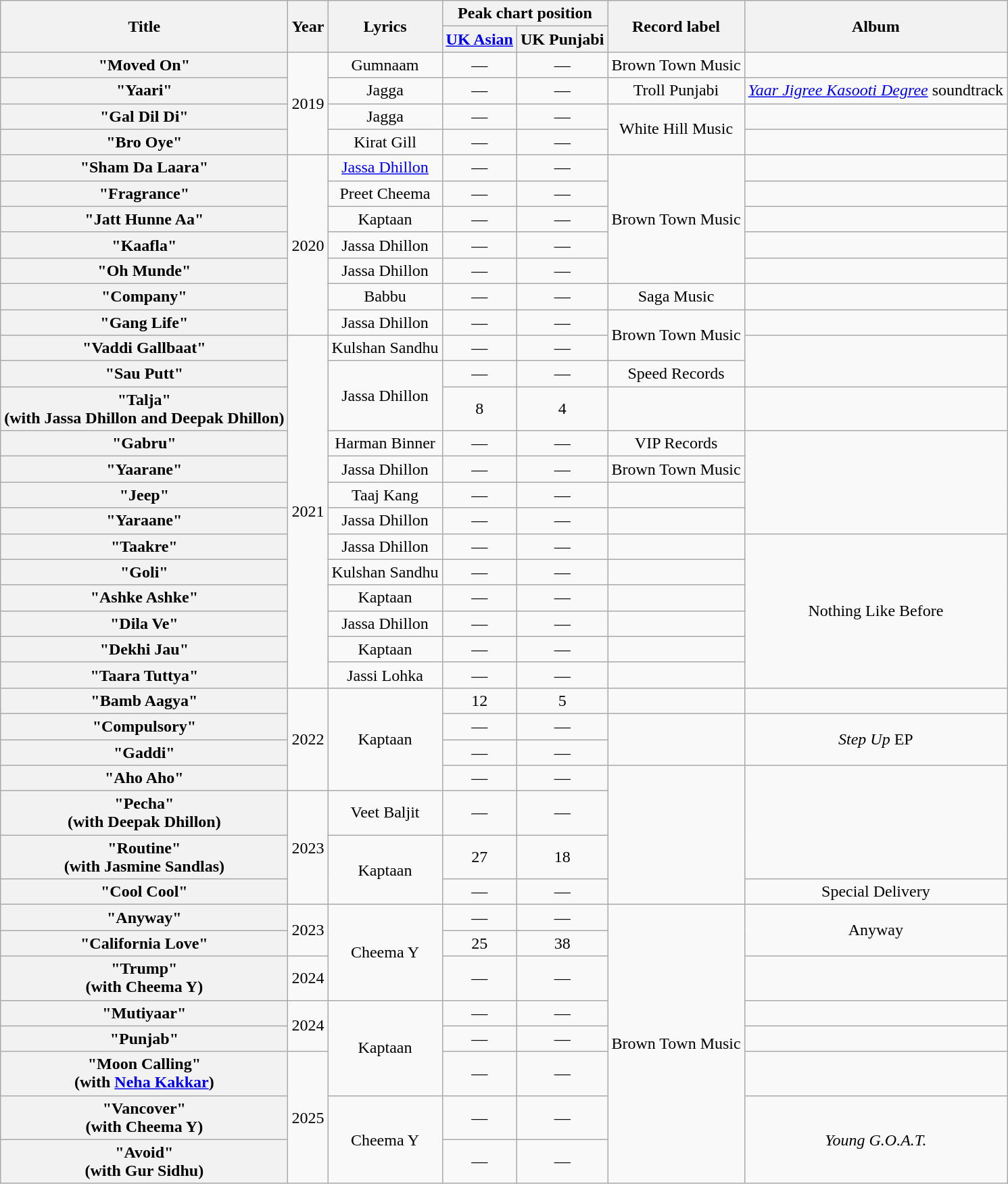<table class="wikitable plainrowheaders" style="text-align:center;">
<tr>
<th scope="col" rowspan="2">Title</th>
<th scope="col" rowspan="2">Year</th>
<th scope="col" rowspan="2">Lyrics</th>
<th scope="col" colspan="2">Peak chart position</th>
<th scope="col" rowspan="2">Record label</th>
<th scope="col" rowspan="2">Album</th>
</tr>
<tr>
<th scope="col"><a href='#'>UK Asian</a></th>
<th scope="col">UK Punjabi</th>
</tr>
<tr>
<th scope="row">"Moved On"</th>
<td rowspan="4">2019</td>
<td>Gumnaam</td>
<td>—</td>
<td>—</td>
<td>Brown Town Music</td>
<td></td>
</tr>
<tr>
<th scope="row">"Yaari"</th>
<td>Jagga</td>
<td>—</td>
<td>—</td>
<td>Troll Punjabi</td>
<td><em><a href='#'>Yaar Jigree Kasooti Degree</a></em> soundtrack</td>
</tr>
<tr>
<th scope="row">"Gal Dil Di"</th>
<td>Jagga</td>
<td>—</td>
<td>—</td>
<td rowspan="2">White Hill Music</td>
<td></td>
</tr>
<tr>
<th scope="row">"Bro Oye" </th>
<td>Kirat Gill</td>
<td>—</td>
<td>—</td>
<td></td>
</tr>
<tr>
<th scope="row">"Sham Da Laara"</th>
<td rowspan="7">2020</td>
<td><a href='#'>Jassa Dhillon</a></td>
<td>—</td>
<td>—</td>
<td rowspan="5">Brown Town Music</td>
<td></td>
</tr>
<tr>
<th scope="row">"Fragrance"</th>
<td>Preet Cheema</td>
<td>—</td>
<td>—</td>
<td></td>
</tr>
<tr>
<th scope="row">"Jatt Hunne Aa"</th>
<td>Kaptaan</td>
<td>—</td>
<td>—</td>
<td></td>
</tr>
<tr>
<th scope="row">"Kaafla" </th>
<td>Jassa Dhillon</td>
<td>—</td>
<td>—</td>
<td></td>
</tr>
<tr>
<th scope="row">"Oh Munde"</th>
<td>Jassa Dhillon</td>
<td>—</td>
<td>—</td>
<td></td>
</tr>
<tr>
<th scope="row">"Company"</th>
<td>Babbu</td>
<td>—</td>
<td>—</td>
<td>Saga Music</td>
<td></td>
</tr>
<tr>
<th scope="row">"Gang Life" </th>
<td>Jassa Dhillon</td>
<td>—</td>
<td>—</td>
<td rowspan="2">Brown Town Music</td>
<td></td>
</tr>
<tr>
<th scope="row">"Vaddi Gallbaat"</th>
<td rowspan="13">2021</td>
<td>Kulshan Sandhu</td>
<td>—</td>
<td>—</td>
<td rowspan="2"></td>
</tr>
<tr>
<th scope="row">"Sau Putt"</th>
<td rowspan="2">Jassa Dhillon</td>
<td>—</td>
<td>—</td>
<td>Speed Records</td>
</tr>
<tr>
<th scope="row">"Talja"<br><span>(with Jassa Dhillon and Deepak Dhillon)</span></th>
<td>8</td>
<td>4</td>
<td></td>
<td></td>
</tr>
<tr>
<th scope="row">"Gabru"</th>
<td>Harman Binner</td>
<td>—</td>
<td>—</td>
<td>VIP Records</td>
<td rowspan="4"></td>
</tr>
<tr>
<th scope="row">"Yaarane"</th>
<td>Jassa Dhillon</td>
<td>—</td>
<td>—</td>
<td>Brown Town Music</td>
</tr>
<tr>
<th scope="row">"Jeep"</th>
<td>Taaj Kang</td>
<td>—</td>
<td>—</td>
<td></td>
</tr>
<tr>
<th scope="row">"Yaraane"</th>
<td>Jassa Dhillon</td>
<td>—</td>
<td>—</td>
<td></td>
</tr>
<tr>
<th scope="row">"Taakre" </th>
<td>Jassa Dhillon</td>
<td>—</td>
<td>—</td>
<td></td>
<td rowspan="6">Nothing Like Before</td>
</tr>
<tr>
<th scope="row">"Goli" </th>
<td>Kulshan Sandhu</td>
<td>—</td>
<td>—</td>
<td></td>
</tr>
<tr>
<th scope="row">"Ashke Ashke"</th>
<td>Kaptaan</td>
<td>—</td>
<td>—</td>
<td></td>
</tr>
<tr>
<th scope="row">"Dila Ve"</th>
<td>Jassa Dhillon</td>
<td>—</td>
<td>—</td>
<td></td>
</tr>
<tr>
<th scope="row">"Dekhi Jau"</th>
<td>Kaptaan</td>
<td>—</td>
<td>—</td>
<td></td>
</tr>
<tr>
<th scope="row">"Taara Tuttya"</th>
<td>Jassi Lohka</td>
<td>—</td>
<td>—</td>
<td></td>
</tr>
<tr>
<th scope="row">"Bamb Aagya"<br></th>
<td rowspan="4">2022</td>
<td rowspan="4">Kaptaan</td>
<td>12</td>
<td>5</td>
<td></td>
<td></td>
</tr>
<tr>
<th scope="row">"Compulsory"</th>
<td>—</td>
<td>—</td>
<td rowspan="2"></td>
<td rowspan="2"><em>Step Up</em> EP</td>
</tr>
<tr>
<th scope="row">"Gaddi"<br></th>
<td>—</td>
<td>—</td>
</tr>
<tr>
<th scope="row">"Aho Aho" </th>
<td>—</td>
<td>—</td>
<td rowspan="4"></td>
<td rowspan="3"></td>
</tr>
<tr>
<th scope="row">"Pecha"<br><span>(with Deepak Dhillon)</span></th>
<td rowspan="3">2023</td>
<td>Veet Baljit</td>
<td>—</td>
<td>—</td>
</tr>
<tr>
<th scope="row">"Routine"<br><span>(with Jasmine Sandlas)</span></th>
<td rowspan="2">Kaptaan</td>
<td>27</td>
<td>18</td>
</tr>
<tr>
<th scope="row">"Cool Cool"</th>
<td>—</td>
<td>—</td>
<td>Special Delivery</td>
</tr>
<tr>
<th scope="row">"Anyway" </th>
<td rowspan="2">2023</td>
<td rowspan="3">Cheema Y</td>
<td>—</td>
<td>—</td>
<td rowspan="8">Brown Town Music</td>
<td rowspan="2">Anyway</td>
</tr>
<tr>
<th scope="row">"California Love" </th>
<td>25</td>
<td>38</td>
</tr>
<tr>
<th scope="row">"Trump" <br><span>(with Cheema Y)</span></th>
<td>2024</td>
<td>—</td>
<td>—</td>
<td></td>
</tr>
<tr>
<th scope="row">"Mutiyaar"</th>
<td rowspan="2">2024</td>
<td rowspan="3">Kaptaan</td>
<td>—</td>
<td>—</td>
<td></td>
</tr>
<tr>
<th scope="row">"Punjab"</th>
<td>—</td>
<td>—</td>
<td></td>
</tr>
<tr>
<th scope="row">"Moon Calling"<br><span>(with <a href='#'>Neha Kakkar</a>)</span></th>
<td rowspan="3">2025</td>
<td>—</td>
<td>—</td>
<td></td>
</tr>
<tr>
<th scope="row">"Vancover"<br><span>(with Cheema Y)</span></th>
<td rowspan="2">Cheema Y</td>
<td>—</td>
<td>—</td>
<td rowspan="2"><em>Young G.O.A.T.</em></td>
</tr>
<tr>
<th scope="row">"Avoid"<br><span>(with Gur Sidhu)</span></th>
<td>—</td>
<td>—</td>
</tr>
</table>
